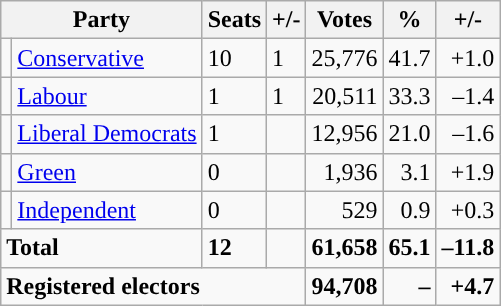<table class="wikitable sortable">
<tr>
<th colspan="2">Party</th>
<th>Seats</th>
<th>+/-</th>
<th>Votes</th>
<th>%</th>
<th>+/-</th>
</tr>
<tr>
<td style="background-color: "></td>
<td><a href='#'>Conservative</a></td>
<td>10</td>
<td> 1</td>
<td style="text-align:right;">25,776</td>
<td style="text-align:right;">41.7</td>
<td style="text-align:right;">+1.0</td>
</tr>
<tr>
<td style="background-color: "></td>
<td><a href='#'>Labour</a></td>
<td>1</td>
<td> 1</td>
<td style="text-align:right;">20,511</td>
<td style="text-align:right;">33.3</td>
<td style="text-align:right;">–1.4</td>
</tr>
<tr>
<td style="background-color: "></td>
<td><a href='#'>Liberal Democrats</a></td>
<td>1</td>
<td></td>
<td style="text-align:right;">12,956</td>
<td style="text-align:right;">21.0</td>
<td style="text-align:right;">–1.6</td>
</tr>
<tr>
<td style="background-color: "></td>
<td><a href='#'>Green</a></td>
<td>0</td>
<td></td>
<td style="text-align:right;">1,936</td>
<td style="text-align:right;">3.1</td>
<td style="text-align:right;">+1.9</td>
</tr>
<tr>
<td style="background-color: "></td>
<td><a href='#'>Independent</a></td>
<td>0</td>
<td></td>
<td style="text-align:right;">529</td>
<td style="text-align:right;">0.9</td>
<td style="text-align:right;">+0.3</td>
</tr>
<tr>
<td colspan="2"><strong>Total</strong></td>
<td><strong>12</strong></td>
<td></td>
<td style="text-align:right;"><strong>61,658</strong></td>
<td style="text-align:right;"><strong>65.1</strong></td>
<td style="text-align:right;"><strong>–11.8</strong></td>
</tr>
<tr>
<td colspan="4"><strong>Registered electors</strong></td>
<td style="text-align:right;"><strong>94,708</strong></td>
<td style="text-align:right;"><strong>–</strong></td>
<td style="text-align:right;"><strong>+4.7</strong></td>
</tr>
</table>
